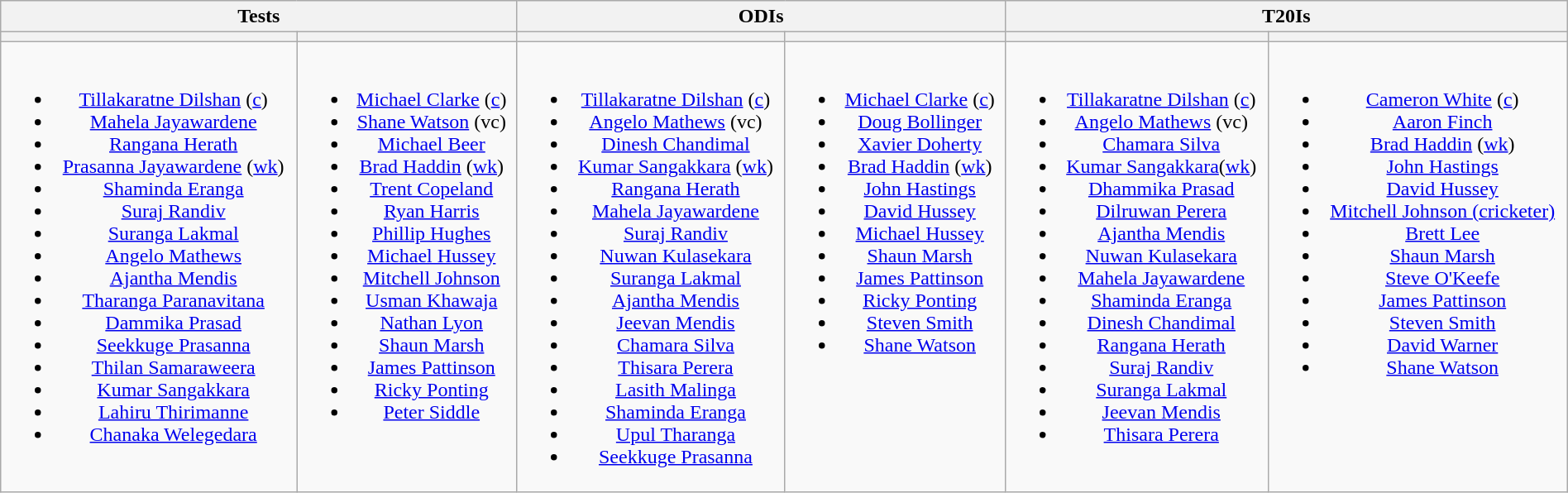<table class="wikitable" style="text-align:center; width:100%; margin:auto">
<tr>
<th colspan=2>Tests</th>
<th colspan=2>ODIs</th>
<th colspan=2>T20Is</th>
</tr>
<tr>
<th></th>
<th></th>
<th></th>
<th></th>
<th></th>
<th></th>
</tr>
<tr style="vertical-align:top">
<td><br><ul><li><a href='#'>Tillakaratne Dilshan</a> (<a href='#'>c</a>)</li><li><a href='#'>Mahela Jayawardene</a></li><li><a href='#'>Rangana Herath</a></li><li><a href='#'>Prasanna Jayawardene</a> (<a href='#'>wk</a>)</li><li><a href='#'>Shaminda Eranga</a></li><li><a href='#'>Suraj Randiv</a></li><li><a href='#'>Suranga Lakmal</a></li><li><a href='#'>Angelo Mathews</a></li><li><a href='#'>Ajantha Mendis</a></li><li><a href='#'>Tharanga Paranavitana</a></li><li><a href='#'>Dammika Prasad</a></li><li><a href='#'>Seekkuge Prasanna</a></li><li><a href='#'>Thilan Samaraweera</a></li><li><a href='#'>Kumar Sangakkara</a></li><li><a href='#'>Lahiru Thirimanne</a></li><li><a href='#'>Chanaka Welegedara</a></li></ul></td>
<td><br><ul><li><a href='#'>Michael Clarke</a> (<a href='#'>c</a>)</li><li><a href='#'>Shane Watson</a> (vc)</li><li><a href='#'>Michael Beer</a></li><li><a href='#'>Brad Haddin</a> (<a href='#'>wk</a>)</li><li><a href='#'>Trent Copeland</a></li><li><a href='#'>Ryan Harris</a></li><li><a href='#'>Phillip Hughes</a></li><li><a href='#'>Michael Hussey</a></li><li><a href='#'>Mitchell Johnson</a></li><li><a href='#'>Usman Khawaja</a></li><li><a href='#'>Nathan Lyon</a></li><li><a href='#'>Shaun Marsh</a></li><li><a href='#'>James Pattinson</a></li><li><a href='#'>Ricky Ponting</a></li><li><a href='#'>Peter Siddle</a></li></ul></td>
<td><br><ul><li><a href='#'>Tillakaratne Dilshan</a> (<a href='#'>c</a>)</li><li><a href='#'>Angelo Mathews</a> (vc)</li><li><a href='#'>Dinesh Chandimal</a></li><li><a href='#'>Kumar Sangakkara</a> (<a href='#'>wk</a>)</li><li><a href='#'>Rangana Herath</a></li><li><a href='#'>Mahela Jayawardene</a></li><li><a href='#'>Suraj Randiv</a></li><li><a href='#'>Nuwan Kulasekara</a></li><li><a href='#'>Suranga Lakmal</a></li><li><a href='#'>Ajantha Mendis</a></li><li><a href='#'>Jeevan Mendis</a></li><li><a href='#'>Chamara Silva</a></li><li><a href='#'>Thisara Perera</a></li><li><a href='#'>Lasith Malinga</a></li><li><a href='#'>Shaminda Eranga</a></li><li><a href='#'>Upul Tharanga</a></li><li><a href='#'>Seekkuge Prasanna</a></li></ul></td>
<td><br><ul><li><a href='#'>Michael Clarke</a> (<a href='#'>c</a>)</li><li><a href='#'>Doug Bollinger</a></li><li><a href='#'>Xavier Doherty</a></li><li><a href='#'>Brad Haddin</a> (<a href='#'>wk</a>)</li><li><a href='#'>John Hastings</a></li><li><a href='#'>David Hussey</a></li><li><a href='#'>Michael Hussey</a></li><li><a href='#'>Shaun Marsh</a></li><li><a href='#'>James Pattinson</a></li><li><a href='#'>Ricky Ponting</a></li><li><a href='#'>Steven Smith</a></li><li><a href='#'>Shane Watson</a></li></ul></td>
<td><br><ul><li><a href='#'>Tillakaratne Dilshan</a> (<a href='#'>c</a>)</li><li><a href='#'>Angelo Mathews</a> (vc)</li><li><a href='#'>Chamara Silva</a></li><li><a href='#'>Kumar Sangakkara</a>(<a href='#'>wk</a>)</li><li><a href='#'>Dhammika Prasad</a></li><li><a href='#'>Dilruwan Perera</a></li><li><a href='#'>Ajantha Mendis</a></li><li><a href='#'>Nuwan Kulasekara</a></li><li><a href='#'>Mahela Jayawardene</a></li><li><a href='#'>Shaminda Eranga</a></li><li><a href='#'>Dinesh Chandimal</a></li><li><a href='#'>Rangana Herath</a></li><li><a href='#'>Suraj Randiv</a></li><li><a href='#'>Suranga Lakmal</a></li><li><a href='#'>Jeevan Mendis</a></li><li><a href='#'>Thisara Perera</a></li></ul></td>
<td><br><ul><li><a href='#'>Cameron White</a> (<a href='#'>c</a>)</li><li><a href='#'>Aaron Finch</a></li><li><a href='#'>Brad Haddin</a> (<a href='#'>wk</a>)</li><li><a href='#'>John Hastings</a></li><li><a href='#'>David Hussey</a></li><li><a href='#'>Mitchell Johnson (cricketer)</a></li><li><a href='#'>Brett Lee</a></li><li><a href='#'>Shaun Marsh</a></li><li><a href='#'>Steve O'Keefe</a></li><li><a href='#'>James Pattinson</a></li><li><a href='#'>Steven Smith</a></li><li><a href='#'>David Warner</a></li><li><a href='#'>Shane Watson</a></li></ul></td>
</tr>
</table>
